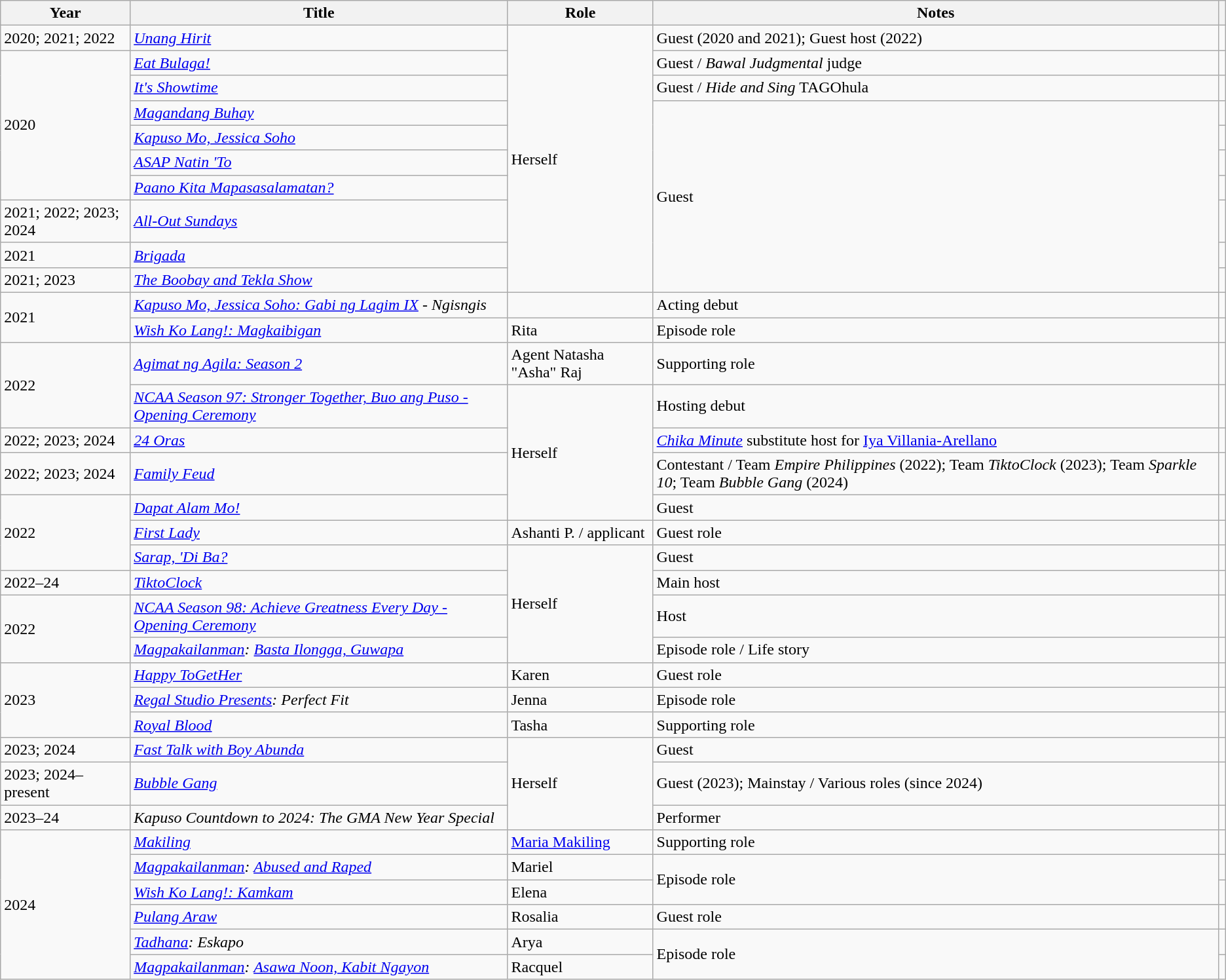<table class="wikitable sortable">
<tr>
<th>Year</th>
<th>Title</th>
<th>Role</th>
<th>Notes</th>
<th></th>
</tr>
<tr>
<td>2020; 2021; 2022</td>
<td><em><a href='#'>Unang Hirit</a></em></td>
<td rowspan="10">Herself</td>
<td>Guest (2020 and 2021); Guest host (2022)</td>
<td></td>
</tr>
<tr>
<td rowspan="6">2020</td>
<td><em><a href='#'>Eat Bulaga!</a></em></td>
<td>Guest / <em>Bawal Judgmental</em> judge</td>
<td></td>
</tr>
<tr>
<td><em><a href='#'>It's Showtime</a></em></td>
<td>Guest / <em>Hide and Sing</em> TAGOhula</td>
<td></td>
</tr>
<tr>
<td><em><a href='#'>Magandang Buhay</a></em></td>
<td rowspan="7">Guest</td>
<td></td>
</tr>
<tr>
<td><em><a href='#'>Kapuso Mo, Jessica Soho</a></em></td>
<td></td>
</tr>
<tr>
<td><em><a href='#'>ASAP Natin 'To</a></em></td>
<td></td>
</tr>
<tr>
<td><em><a href='#'>Paano Kita Mapasasalamatan?</a></em></td>
<td></td>
</tr>
<tr>
<td>2021; 2022; 2023; 2024</td>
<td><em><a href='#'>All-Out Sundays</a></em></td>
<td></td>
</tr>
<tr>
<td>2021</td>
<td><em><a href='#'>Brigada</a></em></td>
<td></td>
</tr>
<tr>
<td>2021; 2023</td>
<td><em><a href='#'>The Boobay and Tekla Show</a></em></td>
<td></td>
</tr>
<tr>
<td rowspan="2">2021</td>
<td><em><a href='#'>Kapuso Mo, Jessica Soho: Gabi ng Lagim IX</a> - Ngisngis</em></td>
<td></td>
<td>Acting debut</td>
<td></td>
</tr>
<tr>
<td><em><a href='#'>Wish Ko Lang!: Magkaibigan</a></em></td>
<td>Rita</td>
<td>Episode role</td>
<td></td>
</tr>
<tr>
<td rowspan="2">2022</td>
<td><em><a href='#'>Agimat ng Agila: Season 2</a></em></td>
<td>Agent Natasha "Asha" Raj</td>
<td>Supporting role</td>
<td></td>
</tr>
<tr>
<td><em><a href='#'>NCAA Season 97: Stronger Together, Buo ang Puso - Opening Ceremony</a></em></td>
<td rowspan="4">Herself</td>
<td>Hosting debut</td>
<td></td>
</tr>
<tr>
<td>2022; 2023; 2024</td>
<td><em><a href='#'>24 Oras</a></em></td>
<td><em><a href='#'>Chika Minute</a></em> substitute host for <a href='#'>Iya Villania-Arellano</a></td>
<td></td>
</tr>
<tr>
<td>2022; 2023; 2024</td>
<td><em><a href='#'>Family Feud</a></em></td>
<td>Contestant / Team <em>Empire Philippines</em> (2022); Team <em>TiktoClock</em> (2023); Team <em>Sparkle 10</em>; Team <em>Bubble Gang</em> (2024)</td>
<td></td>
</tr>
<tr>
<td rowspan="3">2022</td>
<td><em><a href='#'>Dapat Alam Mo!</a></em></td>
<td>Guest</td>
<td></td>
</tr>
<tr>
<td><em><a href='#'>First Lady</a></em></td>
<td>Ashanti P. / applicant</td>
<td>Guest role</td>
<td></td>
</tr>
<tr>
<td><em><a href='#'>Sarap, 'Di Ba?</a></em></td>
<td rowspan="4">Herself</td>
<td>Guest</td>
<td></td>
</tr>
<tr>
<td>2022–24</td>
<td><em><a href='#'>TiktoClock</a></em></td>
<td>Main host</td>
<td></td>
</tr>
<tr>
<td rowspan="2">2022</td>
<td><em><a href='#'>NCAA Season 98: Achieve Greatness Every Day - Opening Ceremony</a></em></td>
<td>Host</td>
<td></td>
</tr>
<tr>
<td><em><a href='#'>Magpakailanman</a>: <a href='#'>Basta Ilongga, Guwapa</a></em></td>
<td>Episode role / Life story</td>
<td></td>
</tr>
<tr>
<td rowspan="3">2023</td>
<td><em><a href='#'>Happy ToGetHer</a></em></td>
<td>Karen</td>
<td>Guest role</td>
<td></td>
</tr>
<tr>
<td><em><a href='#'>Regal Studio Presents</a>: Perfect Fit</em></td>
<td>Jenna</td>
<td>Episode role</td>
<td></td>
</tr>
<tr>
<td><em><a href='#'>Royal Blood</a></em></td>
<td>Tasha</td>
<td>Supporting role</td>
<td></td>
</tr>
<tr>
<td>2023; 2024</td>
<td><em><a href='#'>Fast Talk with Boy Abunda</a></em></td>
<td rowspan="3">Herself</td>
<td>Guest</td>
<td></td>
</tr>
<tr>
<td>2023; 2024–present</td>
<td><em><a href='#'>Bubble Gang</a></em></td>
<td>Guest (2023); Mainstay / Various roles (since 2024)</td>
<td></td>
</tr>
<tr>
<td>2023–24</td>
<td><em>Kapuso Countdown to 2024: The GMA New Year Special</em></td>
<td>Performer</td>
<td></td>
</tr>
<tr>
<td rowspan="6">2024</td>
<td><em><a href='#'>Makiling</a></em></td>
<td><a href='#'>Maria Makiling</a></td>
<td>Supporting role</td>
<td></td>
</tr>
<tr>
<td><em><a href='#'>Magpakailanman</a>: <a href='#'>Abused and Raped</a></em></td>
<td>Mariel</td>
<td rowspan="2">Episode role</td>
<td></td>
</tr>
<tr>
<td><em><a href='#'>Wish Ko Lang!: Kamkam</a></em></td>
<td>Elena</td>
<td></td>
</tr>
<tr>
<td><em><a href='#'>Pulang Araw</a></em></td>
<td>Rosalia</td>
<td>Guest role</td>
<td></td>
</tr>
<tr>
<td><em><a href='#'>Tadhana</a>: Eskapo</em></td>
<td>Arya</td>
<td rowspan="2">Episode role</td>
<td></td>
</tr>
<tr>
<td><em><a href='#'>Magpakailanman</a>: <a href='#'>Asawa Noon, Kabit Ngayon</a></em></td>
<td>Racquel</td>
<td></td>
</tr>
</table>
